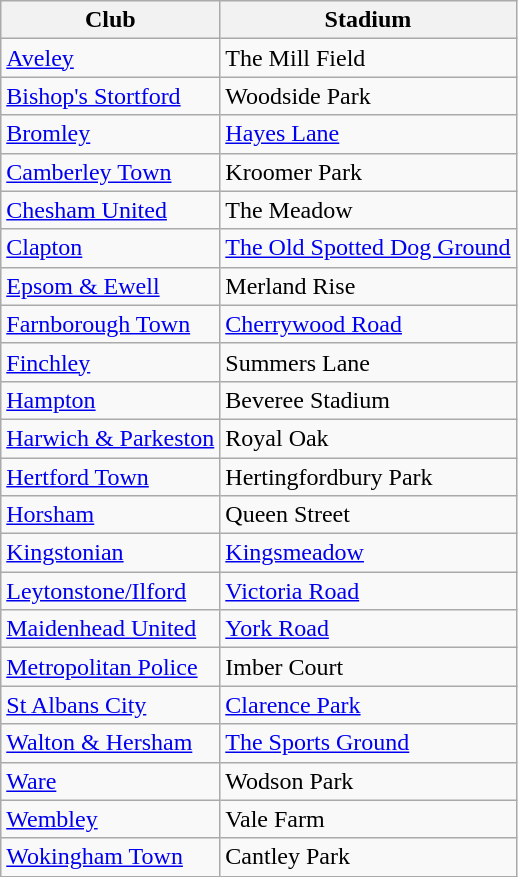<table class="wikitable sortable">
<tr>
<th>Club</th>
<th>Stadium</th>
</tr>
<tr>
<td><a href='#'>Aveley</a></td>
<td>The Mill Field</td>
</tr>
<tr>
<td><a href='#'>Bishop's Stortford</a></td>
<td>Woodside Park</td>
</tr>
<tr>
<td><a href='#'>Bromley</a></td>
<td><a href='#'>Hayes Lane</a></td>
</tr>
<tr>
<td><a href='#'>Camberley Town</a></td>
<td>Kroomer Park</td>
</tr>
<tr>
<td><a href='#'>Chesham United</a></td>
<td>The Meadow</td>
</tr>
<tr>
<td><a href='#'>Clapton</a></td>
<td><a href='#'>The Old Spotted Dog Ground</a></td>
</tr>
<tr>
<td><a href='#'>Epsom & Ewell</a></td>
<td>Merland Rise</td>
</tr>
<tr>
<td><a href='#'>Farnborough Town</a></td>
<td><a href='#'>Cherrywood Road</a></td>
</tr>
<tr>
<td><a href='#'>Finchley</a></td>
<td>Summers Lane</td>
</tr>
<tr>
<td><a href='#'>Hampton</a></td>
<td>Beveree Stadium</td>
</tr>
<tr>
<td><a href='#'>Harwich & Parkeston</a></td>
<td>Royal Oak</td>
</tr>
<tr>
<td><a href='#'>Hertford Town</a></td>
<td>Hertingfordbury Park</td>
</tr>
<tr>
<td><a href='#'>Horsham</a></td>
<td>Queen Street</td>
</tr>
<tr>
<td><a href='#'>Kingstonian</a></td>
<td><a href='#'>Kingsmeadow</a></td>
</tr>
<tr>
<td><a href='#'>Leytonstone/Ilford</a></td>
<td><a href='#'>Victoria Road</a></td>
</tr>
<tr>
<td><a href='#'>Maidenhead United</a></td>
<td><a href='#'>York Road</a></td>
</tr>
<tr>
<td><a href='#'>Metropolitan Police</a></td>
<td>Imber Court</td>
</tr>
<tr>
<td><a href='#'>St Albans City</a></td>
<td><a href='#'>Clarence Park</a></td>
</tr>
<tr>
<td><a href='#'>Walton & Hersham</a></td>
<td><a href='#'>The Sports Ground</a></td>
</tr>
<tr>
<td><a href='#'>Ware</a></td>
<td>Wodson Park</td>
</tr>
<tr>
<td><a href='#'>Wembley</a></td>
<td>Vale Farm</td>
</tr>
<tr>
<td><a href='#'>Wokingham Town</a></td>
<td>Cantley Park</td>
</tr>
</table>
